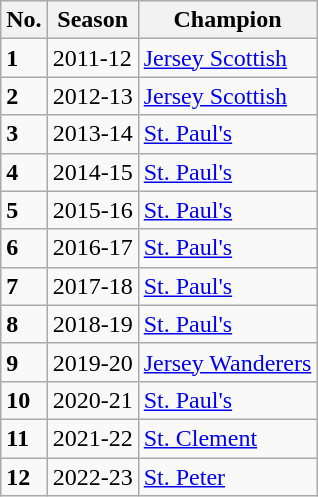<table class="wikitable">
<tr>
<th>No.</th>
<th>Season</th>
<th>Champion</th>
</tr>
<tr>
<td><strong>1</strong></td>
<td>2011-12</td>
<td><a href='#'>Jersey Scottish</a></td>
</tr>
<tr>
<td><strong>2</strong></td>
<td>2012-13</td>
<td><a href='#'>Jersey Scottish</a></td>
</tr>
<tr>
<td><strong>3</strong></td>
<td>2013-14</td>
<td><a href='#'>St. Paul's</a></td>
</tr>
<tr>
<td><strong>4</strong></td>
<td>2014-15</td>
<td><a href='#'>St. Paul's</a></td>
</tr>
<tr>
<td><strong>5</strong></td>
<td>2015-16</td>
<td><a href='#'>St. Paul's</a></td>
</tr>
<tr>
<td><strong>6</strong></td>
<td>2016-17</td>
<td><a href='#'>St. Paul's</a></td>
</tr>
<tr>
<td><strong>7</strong></td>
<td>2017-18</td>
<td><a href='#'>St. Paul's</a></td>
</tr>
<tr>
<td><strong>8</strong></td>
<td>2018-19</td>
<td><a href='#'>St. Paul's</a></td>
</tr>
<tr>
<td><strong>9</strong></td>
<td>2019-20</td>
<td><a href='#'>Jersey Wanderers</a></td>
</tr>
<tr>
<td><strong>10</strong></td>
<td>2020-21</td>
<td><a href='#'>St. Paul's</a></td>
</tr>
<tr>
<td><strong>11</strong></td>
<td>2021-22</td>
<td><a href='#'>St. Clement</a></td>
</tr>
<tr>
<td><strong>12</strong></td>
<td>2022-23</td>
<td><a href='#'>St. Peter</a></td>
</tr>
</table>
